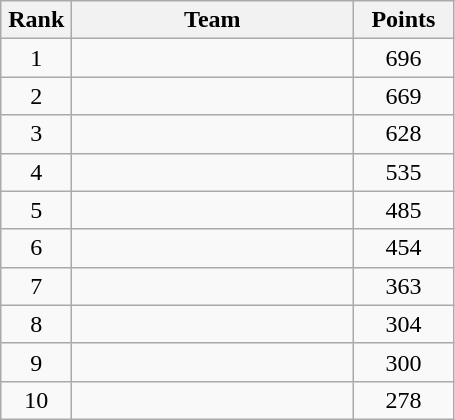<table class="wikitable" style="text-align:center;">
<tr>
<th width=40>Rank</th>
<th width=180>Team</th>
<th width=60>Points</th>
</tr>
<tr>
<td>1</td>
<td align=left></td>
<td>696</td>
</tr>
<tr>
<td>2</td>
<td align=left></td>
<td>669</td>
</tr>
<tr>
<td>3</td>
<td align=left></td>
<td>628</td>
</tr>
<tr>
<td>4</td>
<td align=left></td>
<td>535</td>
</tr>
<tr>
<td>5</td>
<td align=left></td>
<td>485</td>
</tr>
<tr>
<td>6</td>
<td align=left></td>
<td>454</td>
</tr>
<tr>
<td>7</td>
<td align=left></td>
<td>363</td>
</tr>
<tr>
<td>8</td>
<td align=left></td>
<td>304</td>
</tr>
<tr>
<td>9</td>
<td align=left></td>
<td>300</td>
</tr>
<tr>
<td>10</td>
<td align=left></td>
<td>278</td>
</tr>
</table>
